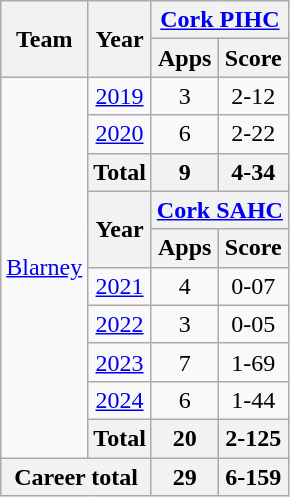<table class="wikitable" style="text-align:center">
<tr>
<th rowspan="2">Team</th>
<th rowspan="2">Year</th>
<th colspan="2"><a href='#'>Cork PIHC</a></th>
</tr>
<tr>
<th>Apps</th>
<th>Score</th>
</tr>
<tr>
<td rowspan="10"><a href='#'>Blarney</a></td>
<td><a href='#'>2019</a></td>
<td>3</td>
<td>2-12</td>
</tr>
<tr>
<td><a href='#'>2020</a></td>
<td>6</td>
<td>2-22</td>
</tr>
<tr>
<th>Total</th>
<th>9</th>
<th>4-34</th>
</tr>
<tr>
<th rowspan=2>Year</th>
<th colspan=2><a href='#'>Cork SAHC</a></th>
</tr>
<tr>
<th>Apps</th>
<th>Score</th>
</tr>
<tr>
<td><a href='#'>2021</a></td>
<td>4</td>
<td>0-07</td>
</tr>
<tr>
<td><a href='#'>2022</a></td>
<td>3</td>
<td>0-05</td>
</tr>
<tr>
<td><a href='#'>2023</a></td>
<td>7</td>
<td>1-69</td>
</tr>
<tr>
<td><a href='#'>2024</a></td>
<td>6</td>
<td>1-44</td>
</tr>
<tr>
<th>Total</th>
<th>20</th>
<th>2-125</th>
</tr>
<tr>
<th colspan="2">Career total</th>
<th>29</th>
<th>6-159</th>
</tr>
</table>
